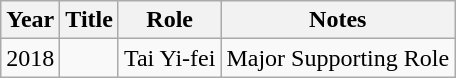<table class="wikitable sortable plainrowheaders">
<tr>
<th scope="col">Year</th>
<th scope="col">Title</th>
<th scope="col">Role</th>
<th scope="col">Notes</th>
</tr>
<tr>
<td>2018</td>
<td><em></em></td>
<td>Tai Yi-fei</td>
<td>Major Supporting Role</td>
</tr>
</table>
